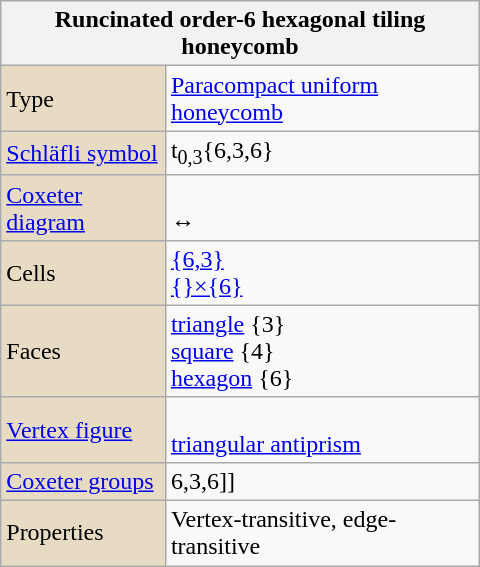<table class="wikitable" align="right" style="margin-left:10px" width="320">
<tr>
<th bgcolor=#e7dcc3 colspan=2>Runcinated order-6 hexagonal tiling honeycomb</th>
</tr>
<tr>
<td bgcolor=#e7dcc3>Type</td>
<td><a href='#'>Paracompact uniform honeycomb</a></td>
</tr>
<tr>
<td bgcolor=#e7dcc3><a href='#'>Schläfli symbol</a></td>
<td>t<sub>0,3</sub>{6,3,6}</td>
</tr>
<tr>
<td bgcolor=#e7dcc3><a href='#'>Coxeter diagram</a></td>
<td><br> ↔ </td>
</tr>
<tr>
<td bgcolor=#e7dcc3>Cells</td>
<td><a href='#'>{6,3}</a>  <br><a href='#'>{}×{6}</a> </td>
</tr>
<tr>
<td bgcolor=#e7dcc3>Faces</td>
<td><a href='#'>triangle</a> {3}<br><a href='#'>square</a> {4}<br><a href='#'>hexagon</a> {6}</td>
</tr>
<tr>
<td bgcolor=#e7dcc3><a href='#'>Vertex figure</a></td>
<td><br><a href='#'>triangular antiprism</a></td>
</tr>
<tr>
<td bgcolor=#e7dcc3><a href='#'>Coxeter groups</a></td>
<td>6,3,6]]</td>
</tr>
<tr>
<td bgcolor=#e7dcc3>Properties</td>
<td>Vertex-transitive, edge-transitive</td>
</tr>
</table>
